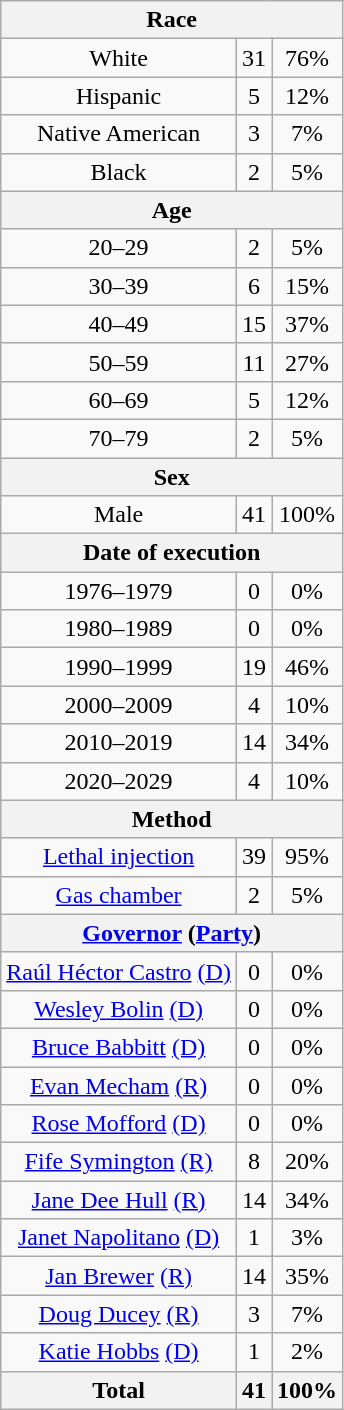<table class="wikitable" style="text-align:center;">
<tr>
<th colspan="3">Race</th>
</tr>
<tr>
<td>White</td>
<td>31</td>
<td>76%</td>
</tr>
<tr>
<td>Hispanic</td>
<td>5</td>
<td>12%</td>
</tr>
<tr>
<td>Native American</td>
<td>3</td>
<td>7%</td>
</tr>
<tr>
<td>Black</td>
<td>2</td>
<td>5%</td>
</tr>
<tr>
<th colspan="3">Age</th>
</tr>
<tr>
<td>20–29</td>
<td>2</td>
<td>5%</td>
</tr>
<tr>
<td>30–39</td>
<td>6</td>
<td>15%</td>
</tr>
<tr>
<td>40–49</td>
<td>15</td>
<td>37%</td>
</tr>
<tr>
<td>50–59</td>
<td>11</td>
<td>27%</td>
</tr>
<tr>
<td>60–69</td>
<td>5</td>
<td>12%</td>
</tr>
<tr>
<td>70–79</td>
<td>2</td>
<td>5%</td>
</tr>
<tr>
<th colspan="3">Sex</th>
</tr>
<tr>
<td>Male</td>
<td>41</td>
<td>100%</td>
</tr>
<tr>
<th colspan="3">Date of execution</th>
</tr>
<tr>
<td>1976–1979</td>
<td>0</td>
<td>0%</td>
</tr>
<tr>
<td>1980–1989</td>
<td>0</td>
<td>0%</td>
</tr>
<tr>
<td>1990–1999</td>
<td>19</td>
<td>46%</td>
</tr>
<tr>
<td>2000–2009</td>
<td>4</td>
<td>10%</td>
</tr>
<tr>
<td>2010–2019</td>
<td>14</td>
<td>34%</td>
</tr>
<tr>
<td>2020–2029</td>
<td>4</td>
<td>10%</td>
</tr>
<tr>
<th colspan="3">Method</th>
</tr>
<tr>
<td><a href='#'>Lethal injection</a></td>
<td>39</td>
<td>95%</td>
</tr>
<tr>
<td><a href='#'>Gas chamber</a></td>
<td>2</td>
<td>5%</td>
</tr>
<tr>
<th colspan="3"><a href='#'>Governor</a> (<a href='#'>Party</a>)</th>
</tr>
<tr>
<td><a href='#'>Raúl Héctor Castro</a> <a href='#'>(D)</a></td>
<td>0</td>
<td>0%</td>
</tr>
<tr>
<td><a href='#'>Wesley Bolin</a> <a href='#'>(D)</a></td>
<td>0</td>
<td>0%</td>
</tr>
<tr>
<td><a href='#'>Bruce Babbitt</a> <a href='#'>(D)</a></td>
<td>0</td>
<td>0%</td>
</tr>
<tr>
<td><a href='#'>Evan Mecham</a> <a href='#'>(R)</a></td>
<td>0</td>
<td>0%</td>
</tr>
<tr>
<td><a href='#'>Rose Mofford</a> <a href='#'>(D)</a></td>
<td>0</td>
<td>0%</td>
</tr>
<tr>
<td><a href='#'>Fife Symington</a> <a href='#'>(R)</a></td>
<td>8</td>
<td>20%</td>
</tr>
<tr>
<td><a href='#'>Jane Dee Hull</a> <a href='#'>(R)</a></td>
<td>14</td>
<td>34%</td>
</tr>
<tr>
<td><a href='#'>Janet Napolitano</a> <a href='#'>(D)</a></td>
<td>1</td>
<td>3%</td>
</tr>
<tr>
<td><a href='#'>Jan Brewer</a> <a href='#'>(R)</a></td>
<td>14</td>
<td>35%</td>
</tr>
<tr>
<td><a href='#'>Doug Ducey</a> <a href='#'>(R)</a></td>
<td>3</td>
<td>7%</td>
</tr>
<tr>
<td><a href='#'>Katie Hobbs</a> <a href='#'>(D)</a></td>
<td>1</td>
<td>2%</td>
</tr>
<tr>
<th>Total</th>
<th>41</th>
<th>100%</th>
</tr>
</table>
